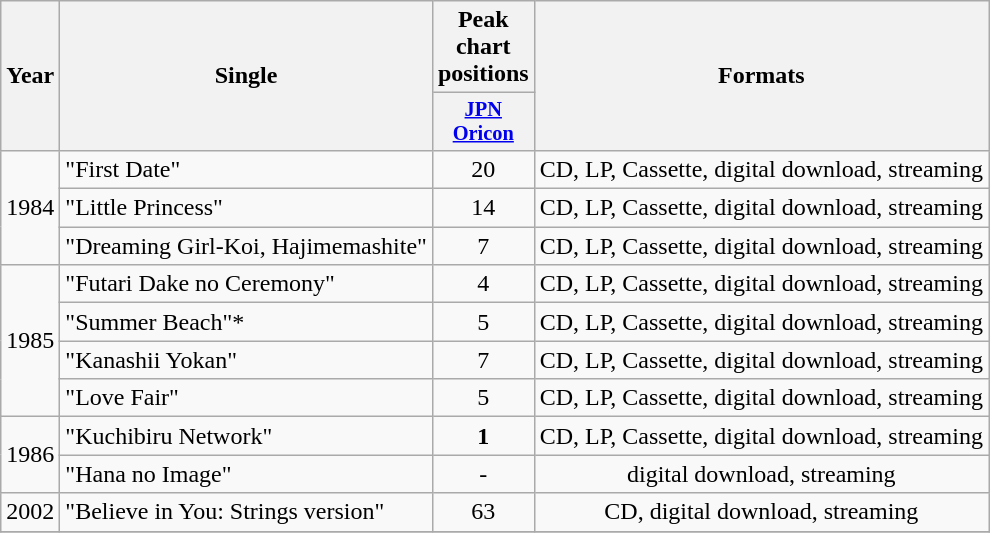<table class="wikitable plainrowheaders" style="text-align:center;">
<tr>
<th scope="col" rowspan="2">Year</th>
<th scope="col" rowspan="2">Single</th>
<th scope="col" rowspan="1">Peak chart positions</th>
<th scope="col" rowspan="2">Formats</th>
</tr>
<tr>
<th style="width:3em;font-size:85%"><a href='#'>JPN<br>Oricon</a><br></th>
</tr>
<tr>
<td rowspan="3">1984</td>
<td style="text-align:left;">"First Date"<br></td>
<td>20</td>
<td>CD, LP, Cassette, digital download, streaming</td>
</tr>
<tr>
<td style="text-align:left;">"Little Princess"<br></td>
<td>14</td>
<td>CD, LP, Cassette, digital download, streaming</td>
</tr>
<tr>
<td style="text-align:left;">"Dreaming Girl-Koi, Hajimemashite"<br></td>
<td>7</td>
<td>CD, LP, Cassette, digital download, streaming</td>
</tr>
<tr>
<td rowspan="4">1985</td>
<td style="text-align:left;">"Futari Dake no Ceremony"<br></td>
<td>4</td>
<td>CD, LP, Cassette, digital download, streaming</td>
</tr>
<tr>
<td style="text-align:left;">"Summer Beach"*<br></td>
<td>5</td>
<td>CD, LP, Cassette, digital download, streaming</td>
</tr>
<tr>
<td style="text-align:left;">"Kanashii Yokan"<br></td>
<td>7</td>
<td>CD, LP, Cassette, digital download, streaming</td>
</tr>
<tr>
<td style="text-align:left;">"Love Fair"<br></td>
<td>5</td>
<td>CD, LP, Cassette, digital download, streaming</td>
</tr>
<tr>
<td rowspan="2">1986</td>
<td style="text-align:left;">"Kuchibiru Network"<br></td>
<td><strong>1</strong></td>
<td>CD, LP, Cassette, digital download, streaming</td>
</tr>
<tr>
<td style="text-align:left;">"Hana no Image"<br></td>
<td>-</td>
<td>digital download, streaming</td>
</tr>
<tr>
<td rowspan="1">2002</td>
<td style="text-align:left;">"Believe in You: Strings version"<br></td>
<td>63</td>
<td>CD, digital download, streaming</td>
</tr>
<tr>
</tr>
</table>
